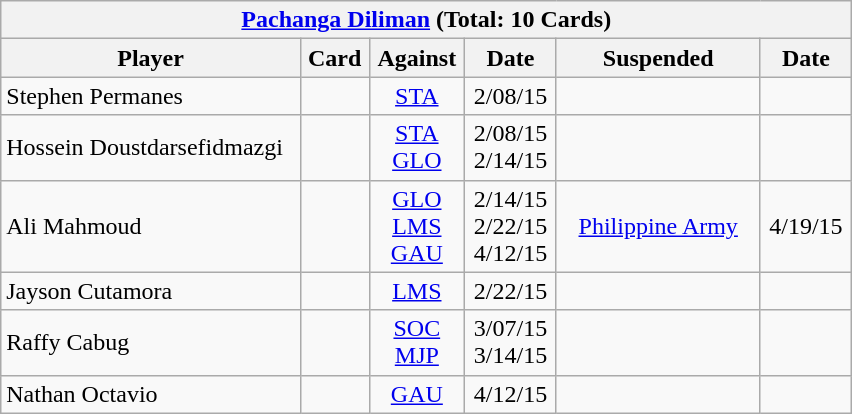<table class="wikitable collapsible collapsed">
<tr>
<th colspan="6" style="width:560px"><a href='#'>Pachanga Diliman</a> (Total: 10 Cards)				</th>
</tr>
<tr>
<th style="width:180px">Player</th>
<th style="width: 30px">Card</th>
<th style="width: 50px">Against</th>
<th style="width: 50px">Date</th>
<th style="width:120px">Suspended</th>
<th style="width: 50px">Date</th>
</tr>
<tr>
<td style="text-align:left"> Stephen Permanes</td>
<td style="text-align:center"></td>
<td style="text-align:center"><a href='#'>STA</a></td>
<td style="text-align:center">2/08/15</td>
<td style="text-align:center"></td>
<td style="text-align:center"></td>
</tr>
<tr>
<td style="text-align:left"> Hossein Doustdarsefidmazgi</td>
<td style="text-align:center"><br></td>
<td style="text-align:center"><a href='#'>STA</a><br><a href='#'>GLO</a></td>
<td style="text-align:center">2/08/15<br>2/14/15</td>
<td style="text-align:center"></td>
<td style="text-align:center"></td>
</tr>
<tr>
<td style="text-align:left"> Ali Mahmoud</td>
<td style="text-align:center"><br><br></td>
<td style="text-align:center"><a href='#'>GLO</a><br><a href='#'>LMS</a><br><a href='#'>GAU</a></td>
<td style="text-align:center">2/14/15<br>2/22/15<br>4/12/15</td>
<td style="text-align:center"><a href='#'>Philippine Army</a></td>
<td style="text-align:center">4/19/15</td>
</tr>
<tr>
<td style="text-align:left"> Jayson Cutamora</td>
<td style="text-align:center"></td>
<td style="text-align:center"><a href='#'>LMS</a></td>
<td style="text-align:center">2/22/15</td>
<td style="text-align:center"></td>
<td style="text-align:center"></td>
</tr>
<tr>
<td style="text-align:left"> Raffy Cabug</td>
<td style="text-align:center"><br></td>
<td style="text-align:center"><a href='#'>SOC</a><br><a href='#'>MJP</a></td>
<td style="text-align:center">3/07/15<br>3/14/15</td>
<td style="text-align:center"></td>
<td style="text-align:center"></td>
</tr>
<tr>
<td style="text-align:left"> Nathan Octavio</td>
<td style="text-align:center"></td>
<td style="text-align:center"><a href='#'>GAU</a></td>
<td style="text-align:center">4/12/15</td>
<td style="text-align:center"></td>
<td style="text-align:center"></td>
</tr>
</table>
